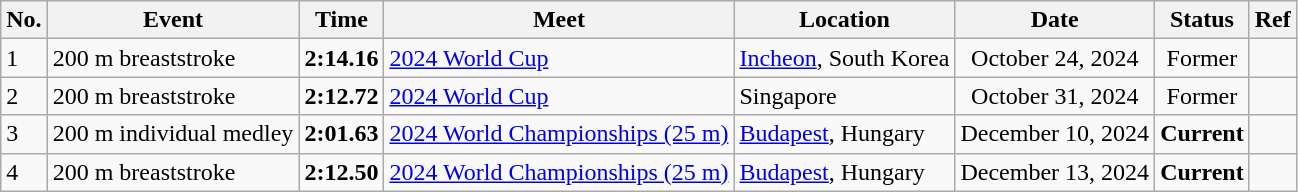<table class="wikitable sortable">
<tr>
<th>No.</th>
<th>Event</th>
<th>Time</th>
<th>Meet</th>
<th>Location</th>
<th>Date</th>
<th>Status</th>
<th>Ref</th>
</tr>
<tr>
<td>1</td>
<td>200 m breaststroke</td>
<td align="center"><strong>2:14.16</strong></td>
<td><a href='#'>2024 World Cup</a></td>
<td><a href='#'>Incheon</a>, South Korea</td>
<td align="center">October 24, 2024</td>
<td align="center">Former</td>
<td align="center"></td>
</tr>
<tr>
<td>2</td>
<td>200 m breaststroke</td>
<td align="center"><strong>2:12.72</strong></td>
<td><a href='#'>2024 World Cup</a></td>
<td>Singapore</td>
<td align="center">October 31, 2024</td>
<td align="center">Former</td>
<td align="center"></td>
</tr>
<tr>
<td>3</td>
<td>200 m individual medley</td>
<td align="center"><strong>2:01.63</strong></td>
<td><a href='#'>2024 World Championships (25 m)</a></td>
<td><a href='#'>Budapest</a>, Hungary</td>
<td align="center">December 10, 2024</td>
<td align="center"><strong>Current</strong></td>
<td align="center"></td>
</tr>
<tr>
<td>4</td>
<td>200 m breaststroke</td>
<td align="center"><strong>2:12.50</strong></td>
<td><a href='#'>2024 World Championships (25 m)</a></td>
<td><a href='#'>Budapest</a>, Hungary</td>
<td align="center">December 13, 2024</td>
<td align="center"><strong>Current</strong></td>
<td align="center"></td>
</tr>
</table>
